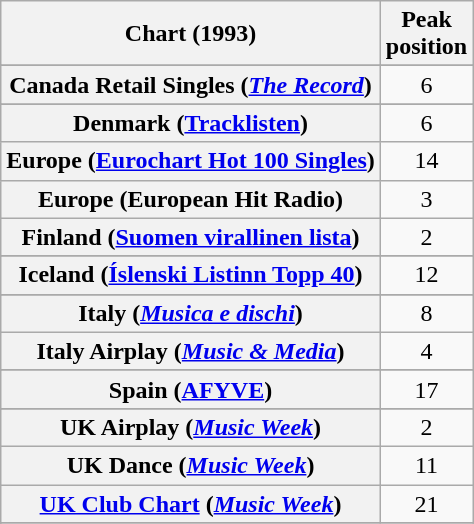<table class="wikitable sortable plainrowheaders" style="text-align:center">
<tr>
<th scope="col">Chart (1993)</th>
<th scope="col">Peak<br>position</th>
</tr>
<tr>
</tr>
<tr>
</tr>
<tr>
</tr>
<tr>
<th scope="row">Canada Retail Singles (<em><a href='#'>The Record</a></em>)</th>
<td>6</td>
</tr>
<tr>
</tr>
<tr>
</tr>
<tr>
<th scope="row">Denmark (<a href='#'>Tracklisten</a>)</th>
<td>6</td>
</tr>
<tr>
<th scope="row">Europe (<a href='#'>Eurochart Hot 100 Singles</a>)</th>
<td>14</td>
</tr>
<tr>
<th scope="row">Europe (European Hit Radio)</th>
<td>3</td>
</tr>
<tr>
<th scope="row">Finland (<a href='#'>Suomen virallinen lista</a>)</th>
<td>2</td>
</tr>
<tr>
</tr>
<tr>
<th scope="row">Iceland (<a href='#'>Íslenski Listinn Topp 40</a>)</th>
<td>12</td>
</tr>
<tr>
</tr>
<tr>
<th scope="row">Italy (<em><a href='#'>Musica e dischi</a></em>)</th>
<td>8</td>
</tr>
<tr>
<th scope="row">Italy Airplay (<em><a href='#'>Music & Media</a></em>)</th>
<td>4</td>
</tr>
<tr>
</tr>
<tr>
</tr>
<tr>
</tr>
<tr>
<th scope="row">Spain (<a href='#'>AFYVE</a>)</th>
<td>17</td>
</tr>
<tr>
</tr>
<tr>
</tr>
<tr>
</tr>
<tr>
<th scope="row">UK Airplay (<em><a href='#'>Music Week</a></em>)</th>
<td>2</td>
</tr>
<tr>
<th scope="row">UK Dance (<em><a href='#'>Music Week</a></em>)</th>
<td>11</td>
</tr>
<tr>
<th scope="row"><a href='#'>UK Club Chart</a> (<em><a href='#'>Music Week</a></em>)</th>
<td>21</td>
</tr>
<tr>
</tr>
<tr>
</tr>
<tr>
</tr>
<tr>
</tr>
</table>
